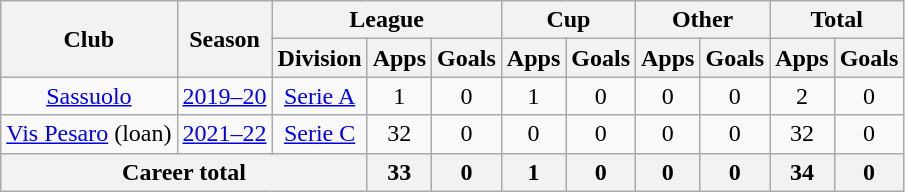<table class="wikitable" style="text-align: center">
<tr>
<th rowspan="2">Club</th>
<th rowspan="2">Season</th>
<th colspan="3">League</th>
<th colspan="2">Cup</th>
<th colspan="2">Other</th>
<th colspan="2">Total</th>
</tr>
<tr>
<th>Division</th>
<th>Apps</th>
<th>Goals</th>
<th>Apps</th>
<th>Goals</th>
<th>Apps</th>
<th>Goals</th>
<th>Apps</th>
<th>Goals</th>
</tr>
<tr>
<td><a href='#'>Sassuolo</a></td>
<td><a href='#'>2019–20</a></td>
<td><a href='#'>Serie A</a></td>
<td>1</td>
<td>0</td>
<td>1</td>
<td>0</td>
<td>0</td>
<td>0</td>
<td>2</td>
<td>0</td>
</tr>
<tr>
<td><a href='#'>Vis Pesaro</a> (loan)</td>
<td><a href='#'>2021–22</a></td>
<td><a href='#'>Serie C</a></td>
<td>32</td>
<td>0</td>
<td>0</td>
<td>0</td>
<td>0</td>
<td>0</td>
<td>32</td>
<td>0</td>
</tr>
<tr>
<th colspan="3">Career total</th>
<th>33</th>
<th>0</th>
<th>1</th>
<th>0</th>
<th>0</th>
<th>0</th>
<th>34</th>
<th>0</th>
</tr>
</table>
